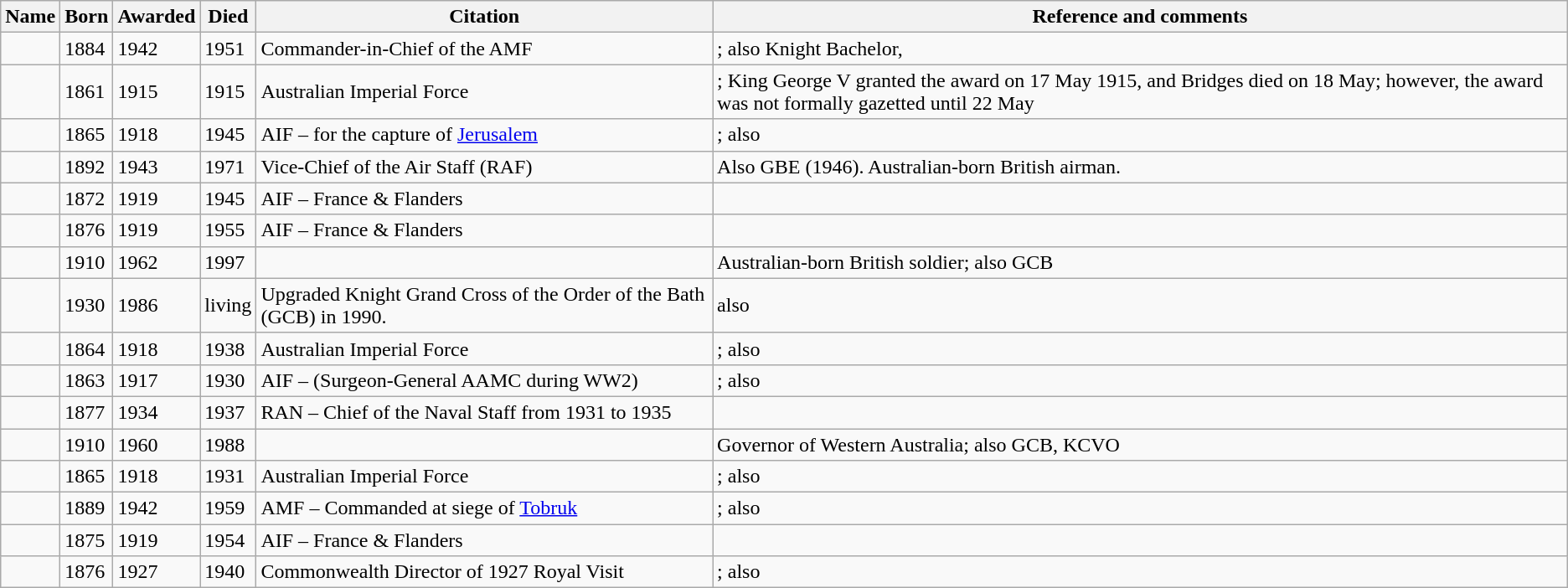<table class="wikitable sortable">
<tr>
<th>Name</th>
<th>Born</th>
<th>Awarded</th>
<th>Died</th>
<th>Citation</th>
<th>Reference and comments</th>
</tr>
<tr>
<td></td>
<td>1884</td>
<td>1942</td>
<td>1951</td>
<td>Commander-in-Chief of the AMF</td>
<td>; also Knight Bachelor, </td>
</tr>
<tr>
<td></td>
<td>1861</td>
<td>1915</td>
<td>1915</td>
<td>Australian Imperial Force</td>
<td>; King George V granted the award on 17 May 1915, and Bridges died on 18 May; however, the award was not formally gazetted until 22 May</td>
</tr>
<tr>
<td></td>
<td>1865</td>
<td>1918</td>
<td>1945</td>
<td>AIF – for the capture of <a href='#'>Jerusalem</a></td>
<td>; also </td>
</tr>
<tr>
<td></td>
<td>1892</td>
<td>1943</td>
<td>1971</td>
<td>Vice-Chief of the Air Staff (RAF)</td>
<td> Also GBE (1946). Australian-born British airman.</td>
</tr>
<tr>
<td></td>
<td>1872</td>
<td>1919</td>
<td>1945</td>
<td>AIF – France & Flanders</td>
<td></td>
</tr>
<tr>
<td></td>
<td>1876</td>
<td>1919</td>
<td>1955</td>
<td>AIF – France & Flanders</td>
<td></td>
</tr>
<tr>
<td></td>
<td>1910</td>
<td>1962</td>
<td>1997</td>
<td></td>
<td>Australian-born British soldier; also GCB</td>
</tr>
<tr>
<td></td>
<td>1930</td>
<td>1986</td>
<td>living</td>
<td>Upgraded Knight Grand Cross of the Order of the Bath (GCB) in 1990.</td>
<td> also </td>
</tr>
<tr>
<td></td>
<td>1864</td>
<td>1918</td>
<td>1938</td>
<td>Australian Imperial Force</td>
<td>; also </td>
</tr>
<tr>
<td></td>
<td>1863</td>
<td>1917</td>
<td>1930</td>
<td>AIF – (Surgeon-General AAMC during WW2)</td>
<td>; also </td>
</tr>
<tr>
<td></td>
<td>1877</td>
<td>1934</td>
<td>1937</td>
<td>RAN – Chief of the Naval Staff from 1931 to 1935</td>
<td></td>
</tr>
<tr>
<td></td>
<td>1910</td>
<td>1960</td>
<td>1988</td>
<td></td>
<td>Governor of Western Australia; also GCB, KCVO</td>
</tr>
<tr>
<td></td>
<td>1865</td>
<td>1918</td>
<td>1931</td>
<td>Australian Imperial Force</td>
<td>; also </td>
</tr>
<tr>
<td></td>
<td>1889</td>
<td>1942</td>
<td>1959</td>
<td>AMF – Commanded at siege of <a href='#'>Tobruk</a></td>
<td>; also </td>
</tr>
<tr>
<td></td>
<td>1875</td>
<td>1919</td>
<td>1954</td>
<td>AIF – France & Flanders</td>
<td></td>
</tr>
<tr>
<td></td>
<td>1876</td>
<td>1927</td>
<td>1940</td>
<td>Commonwealth Director of 1927 Royal Visit</td>
<td>; also </td>
</tr>
</table>
